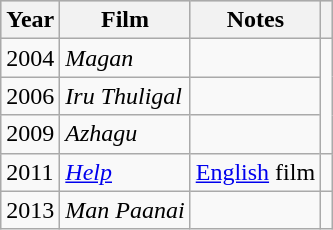<table class="wikitable">
<tr style="background:#ccc; text-align:center;">
<th>Year</th>
<th>Film</th>
<th>Notes</th>
<th class="unsortable"></th>
</tr>
<tr>
<td>2004</td>
<td><em>Magan</em></td>
<td></td>
<td rowspan="3"></td>
</tr>
<tr>
<td>2006</td>
<td><em>Iru Thuligal</em></td>
<td></td>
</tr>
<tr>
<td>2009</td>
<td><em>Azhagu</em></td>
<td></td>
</tr>
<tr>
<td>2011</td>
<td><em><a href='#'>Help</a></em></td>
<td><a href='#'>English</a> film</td>
<td></td>
</tr>
<tr>
<td>2013</td>
<td><em>Man Paanai</em></td>
<td></td>
<td></td>
</tr>
</table>
